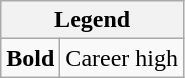<table class="wikitable mw-collapsible mw-collapsed">
<tr>
<th colspan="2">Legend</th>
</tr>
<tr>
<td><strong>Bold</strong></td>
<td>Career high</td>
</tr>
</table>
